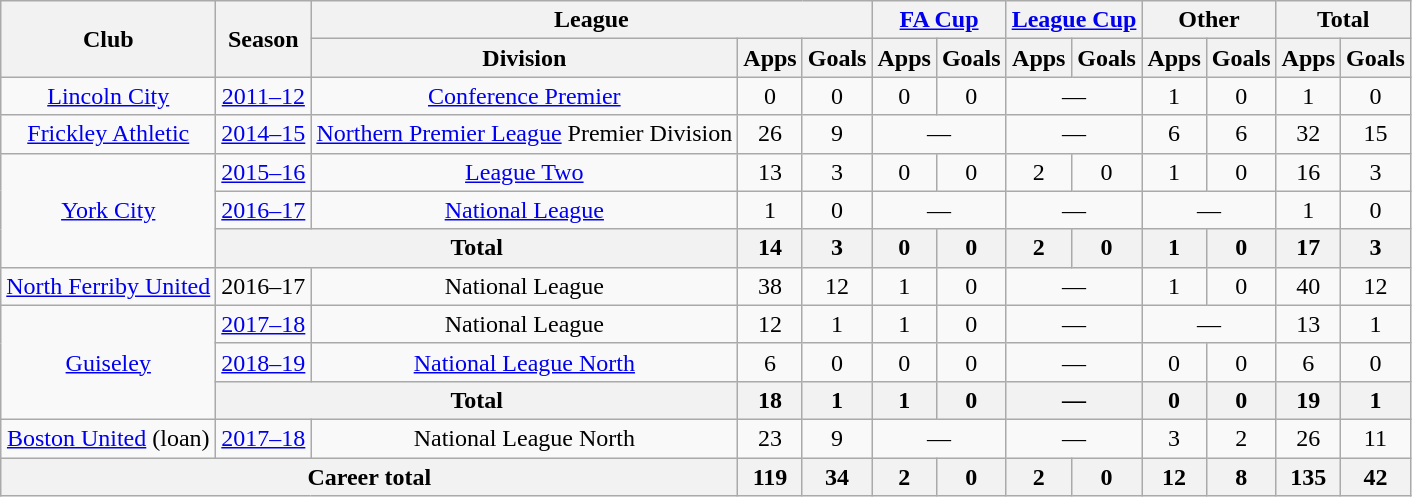<table class=wikitable style="text-align:center">
<tr>
<th rowspan=2>Club</th>
<th rowspan=2>Season</th>
<th colspan=3>League</th>
<th colspan=2><a href='#'>FA Cup</a></th>
<th colspan=2><a href='#'>League Cup</a></th>
<th colspan=2>Other</th>
<th colspan=2>Total</th>
</tr>
<tr>
<th>Division</th>
<th>Apps</th>
<th>Goals</th>
<th>Apps</th>
<th>Goals</th>
<th>Apps</th>
<th>Goals</th>
<th>Apps</th>
<th>Goals</th>
<th>Apps</th>
<th>Goals</th>
</tr>
<tr>
<td><a href='#'>Lincoln City</a></td>
<td><a href='#'>2011–12</a></td>
<td><a href='#'>Conference Premier</a></td>
<td>0</td>
<td>0</td>
<td>0</td>
<td>0</td>
<td colspan=2>—</td>
<td>1</td>
<td>0</td>
<td>1</td>
<td>0</td>
</tr>
<tr>
<td><a href='#'>Frickley Athletic</a></td>
<td><a href='#'>2014–15</a></td>
<td><a href='#'>Northern Premier League</a> Premier Division</td>
<td>26</td>
<td>9</td>
<td colspan=2>—</td>
<td colspan=2>—</td>
<td>6</td>
<td>6</td>
<td>32</td>
<td>15</td>
</tr>
<tr>
<td rowspan=3><a href='#'>York City</a></td>
<td><a href='#'>2015–16</a></td>
<td><a href='#'>League Two</a></td>
<td>13</td>
<td>3</td>
<td>0</td>
<td>0</td>
<td>2</td>
<td>0</td>
<td>1</td>
<td>0</td>
<td>16</td>
<td>3</td>
</tr>
<tr>
<td><a href='#'>2016–17</a></td>
<td><a href='#'>National League</a></td>
<td>1</td>
<td>0</td>
<td colspan=2>—</td>
<td colspan=2>—</td>
<td colspan=2>—</td>
<td>1</td>
<td>0</td>
</tr>
<tr>
<th colspan=2>Total</th>
<th>14</th>
<th>3</th>
<th>0</th>
<th>0</th>
<th>2</th>
<th>0</th>
<th>1</th>
<th>0</th>
<th>17</th>
<th>3</th>
</tr>
<tr>
<td><a href='#'>North Ferriby United</a></td>
<td>2016–17</td>
<td>National League</td>
<td>38</td>
<td>12</td>
<td>1</td>
<td>0</td>
<td colspan=2>—</td>
<td>1</td>
<td>0</td>
<td>40</td>
<td>12</td>
</tr>
<tr>
<td rowspan=3><a href='#'>Guiseley</a></td>
<td><a href='#'>2017–18</a></td>
<td>National League</td>
<td>12</td>
<td>1</td>
<td>1</td>
<td>0</td>
<td colspan=2>—</td>
<td colspan=2>—</td>
<td>13</td>
<td>1</td>
</tr>
<tr>
<td><a href='#'>2018–19</a></td>
<td><a href='#'>National League North</a></td>
<td>6</td>
<td>0</td>
<td>0</td>
<td>0</td>
<td colspan=2>—</td>
<td>0</td>
<td>0</td>
<td>6</td>
<td>0</td>
</tr>
<tr>
<th colspan=2>Total</th>
<th>18</th>
<th>1</th>
<th>1</th>
<th>0</th>
<th colspan=2>—</th>
<th>0</th>
<th>0</th>
<th>19</th>
<th>1</th>
</tr>
<tr>
<td><a href='#'>Boston United</a> (loan)</td>
<td><a href='#'>2017–18</a></td>
<td>National League North</td>
<td>23</td>
<td>9</td>
<td colspan=2>—</td>
<td colspan=2>—</td>
<td>3</td>
<td>2</td>
<td>26</td>
<td>11</td>
</tr>
<tr>
<th colspan=3>Career total</th>
<th>119</th>
<th>34</th>
<th>2</th>
<th>0</th>
<th>2</th>
<th>0</th>
<th>12</th>
<th>8</th>
<th>135</th>
<th>42</th>
</tr>
</table>
